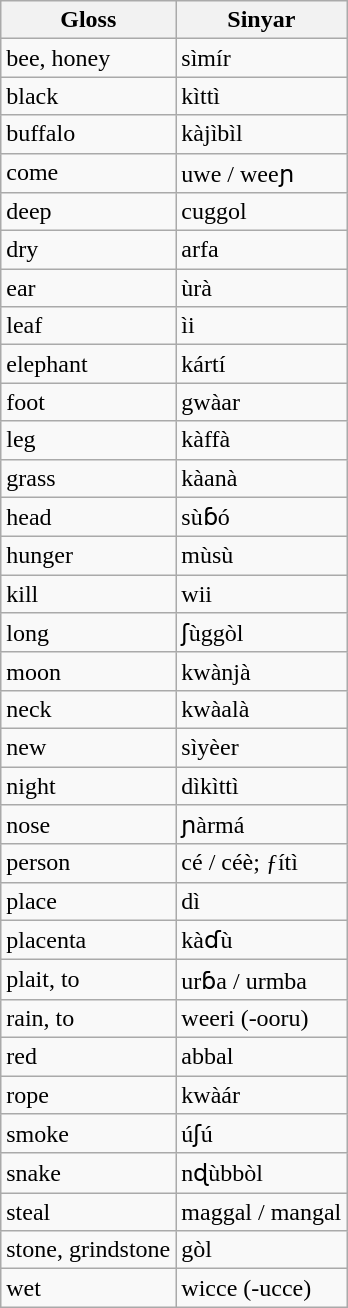<table class="wikitable sortable">
<tr>
<th>Gloss</th>
<th>Sinyar</th>
</tr>
<tr>
<td>bee, honey</td>
<td>sìmír</td>
</tr>
<tr>
<td>black</td>
<td>kìttì</td>
</tr>
<tr>
<td>buffalo</td>
<td>kàjìbìl</td>
</tr>
<tr>
<td>come</td>
<td>uwe / weeɲ</td>
</tr>
<tr>
<td>deep</td>
<td>cuggol</td>
</tr>
<tr>
<td>dry</td>
<td>arfa</td>
</tr>
<tr>
<td>ear</td>
<td>ùrà</td>
</tr>
<tr>
<td>leaf</td>
<td>ìi</td>
</tr>
<tr>
<td>elephant</td>
<td>kártí</td>
</tr>
<tr>
<td>foot</td>
<td>gwàar</td>
</tr>
<tr>
<td>leg</td>
<td>kàffà</td>
</tr>
<tr>
<td>grass</td>
<td>kàanà</td>
</tr>
<tr>
<td>head</td>
<td>sùɓó</td>
</tr>
<tr>
<td>hunger</td>
<td>mùsù</td>
</tr>
<tr>
<td>kill</td>
<td>wii</td>
</tr>
<tr>
<td>long</td>
<td>ʃùggòl</td>
</tr>
<tr>
<td>moon</td>
<td>kwànjà</td>
</tr>
<tr>
<td>neck</td>
<td>kwàalà</td>
</tr>
<tr>
<td>new</td>
<td>sìyèer</td>
</tr>
<tr>
<td>night</td>
<td>dìkìttì</td>
</tr>
<tr>
<td>nose</td>
<td>ɲàrmá</td>
</tr>
<tr>
<td>person</td>
<td>cé / céè; ƒítì</td>
</tr>
<tr>
<td>place</td>
<td>dì</td>
</tr>
<tr>
<td>placenta</td>
<td>kàɗù</td>
</tr>
<tr>
<td>plait, to</td>
<td>urɓa / urmba</td>
</tr>
<tr>
<td>rain, to</td>
<td>weeri (-ooru)</td>
</tr>
<tr>
<td>red</td>
<td>abbal</td>
</tr>
<tr>
<td>rope</td>
<td>kwàár</td>
</tr>
<tr>
<td>smoke</td>
<td>úʃú</td>
</tr>
<tr>
<td>snake</td>
<td>nɖùbbòl</td>
</tr>
<tr>
<td>steal</td>
<td>maggal / mangal</td>
</tr>
<tr>
<td>stone, grindstone</td>
<td>gòl</td>
</tr>
<tr>
<td>wet</td>
<td>wicce (-ucce)</td>
</tr>
</table>
